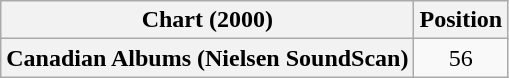<table class="wikitable plainrowheaders" style="text-align:center">
<tr>
<th scope="col">Chart (2000)</th>
<th scope="col">Position</th>
</tr>
<tr>
<th scope="row">Canadian Albums (Nielsen SoundScan)</th>
<td>56</td>
</tr>
</table>
